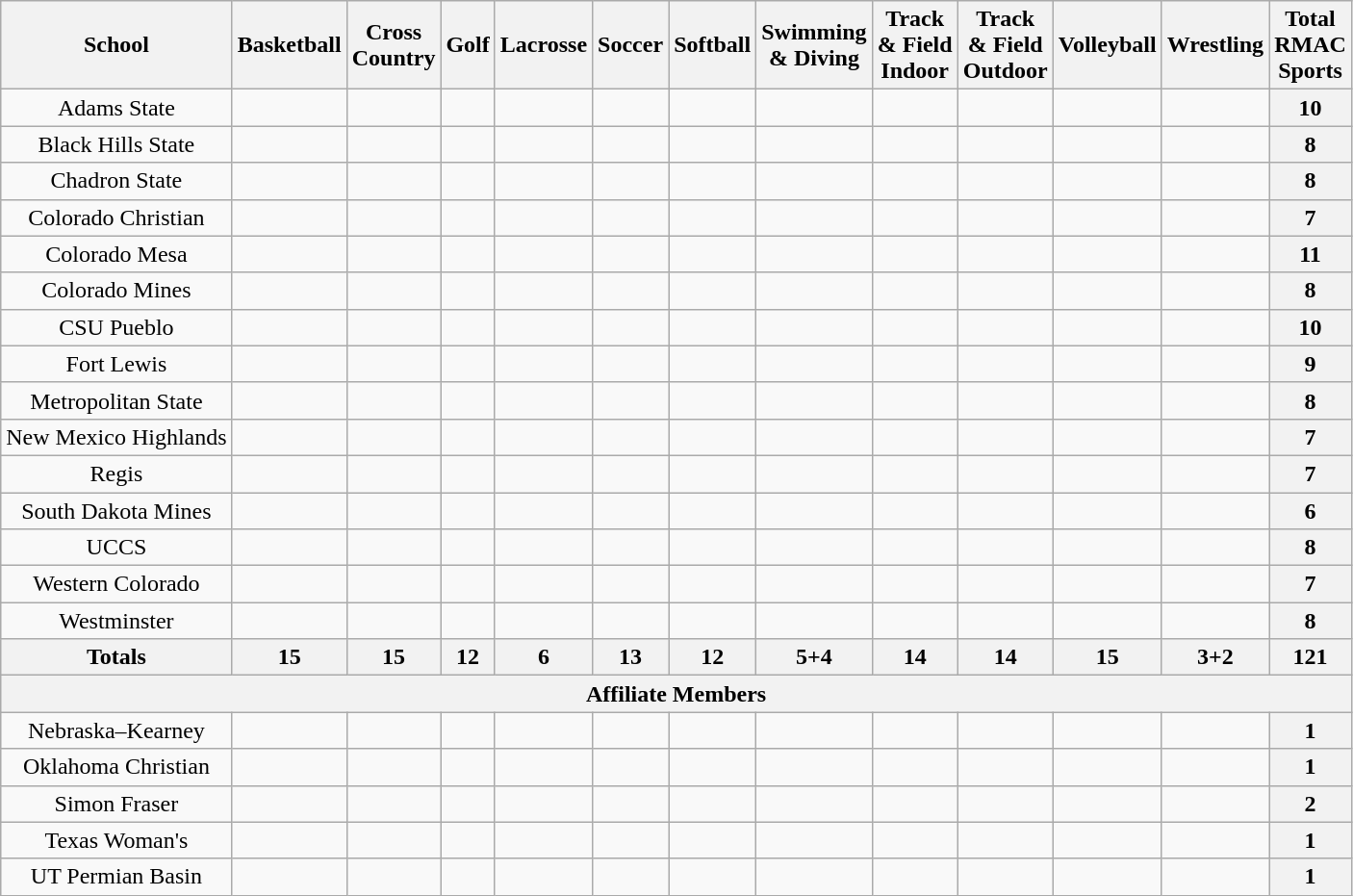<table class="wikitable" style="text-align:center">
<tr>
<th>School</th>
<th>Basketball</th>
<th>Cross<br>Country</th>
<th>Golf</th>
<th>Lacrosse</th>
<th>Soccer</th>
<th>Softball</th>
<th>Swimming<br>& Diving</th>
<th>Track<br>& Field<br>Indoor</th>
<th>Track<br>& Field<br>Outdoor</th>
<th>Volleyball</th>
<th>Wrestling</th>
<th>Total<br>RMAC<br>Sports</th>
</tr>
<tr>
<td>Adams State</td>
<td></td>
<td></td>
<td></td>
<td></td>
<td></td>
<td></td>
<td></td>
<td></td>
<td></td>
<td></td>
<td></td>
<th>10</th>
</tr>
<tr>
<td>Black Hills State</td>
<td></td>
<td></td>
<td></td>
<td></td>
<td></td>
<td></td>
<td></td>
<td></td>
<td></td>
<td></td>
<td></td>
<th>8</th>
</tr>
<tr>
<td>Chadron State</td>
<td></td>
<td></td>
<td></td>
<td></td>
<td></td>
<td></td>
<td></td>
<td></td>
<td></td>
<td></td>
<td></td>
<th>8</th>
</tr>
<tr>
<td>Colorado Christian</td>
<td></td>
<td></td>
<td></td>
<td></td>
<td></td>
<td></td>
<td></td>
<td></td>
<td></td>
<td></td>
<td></td>
<th>7</th>
</tr>
<tr>
<td>Colorado Mesa</td>
<td></td>
<td></td>
<td></td>
<td></td>
<td></td>
<td></td>
<td></td>
<td></td>
<td></td>
<td></td>
<td></td>
<th>11</th>
</tr>
<tr>
<td>Colorado Mines</td>
<td></td>
<td></td>
<td></td>
<td></td>
<td></td>
<td></td>
<td></td>
<td></td>
<td></td>
<td></td>
<td></td>
<th>8</th>
</tr>
<tr>
<td>CSU Pueblo</td>
<td></td>
<td></td>
<td></td>
<td></td>
<td></td>
<td></td>
<td></td>
<td></td>
<td></td>
<td></td>
<td></td>
<th>10</th>
</tr>
<tr>
<td>Fort Lewis</td>
<td></td>
<td></td>
<td></td>
<td></td>
<td></td>
<td></td>
<td></td>
<td></td>
<td></td>
<td></td>
<td></td>
<th>9</th>
</tr>
<tr>
<td>Metropolitan State</td>
<td></td>
<td></td>
<td></td>
<td></td>
<td></td>
<td></td>
<td></td>
<td></td>
<td></td>
<td></td>
<td></td>
<th>8</th>
</tr>
<tr>
<td>New Mexico Highlands</td>
<td></td>
<td></td>
<td></td>
<td></td>
<td></td>
<td></td>
<td></td>
<td></td>
<td></td>
<td></td>
<td></td>
<th>7</th>
</tr>
<tr>
<td>Regis</td>
<td></td>
<td></td>
<td></td>
<td></td>
<td></td>
<td></td>
<td></td>
<td></td>
<td></td>
<td></td>
<td></td>
<th>7</th>
</tr>
<tr>
<td>South Dakota Mines</td>
<td></td>
<td></td>
<td></td>
<td></td>
<td></td>
<td></td>
<td></td>
<td></td>
<td></td>
<td></td>
<td></td>
<th>6</th>
</tr>
<tr>
<td>UCCS</td>
<td></td>
<td></td>
<td></td>
<td></td>
<td></td>
<td></td>
<td></td>
<td></td>
<td></td>
<td></td>
<td></td>
<th>8</th>
</tr>
<tr>
<td>Western Colorado</td>
<td></td>
<td></td>
<td></td>
<td></td>
<td></td>
<td></td>
<td></td>
<td></td>
<td></td>
<td></td>
<td></td>
<th>7</th>
</tr>
<tr>
<td>Westminster</td>
<td></td>
<td></td>
<td></td>
<td></td>
<td></td>
<td></td>
<td></td>
<td></td>
<td></td>
<td></td>
<td></td>
<th>8</th>
</tr>
<tr>
<th>Totals</th>
<th>15</th>
<th>15</th>
<th>12</th>
<th>6</th>
<th>13</th>
<th>12</th>
<th>5+4</th>
<th>14</th>
<th>14</th>
<th>15</th>
<th>3+2</th>
<th>121</th>
</tr>
<tr>
<th colspan=14>Affiliate Members</th>
</tr>
<tr>
<td>Nebraska–Kearney</td>
<td></td>
<td></td>
<td></td>
<td></td>
<td></td>
<td></td>
<td></td>
<td></td>
<td></td>
<td></td>
<td></td>
<th>1</th>
</tr>
<tr>
<td>Oklahoma Christian</td>
<td></td>
<td></td>
<td></td>
<td></td>
<td></td>
<td></td>
<td></td>
<td></td>
<td></td>
<td></td>
<td></td>
<th>1</th>
</tr>
<tr>
<td>Simon Fraser</td>
<td></td>
<td></td>
<td></td>
<td></td>
<td></td>
<td></td>
<td></td>
<td></td>
<td></td>
<td></td>
<td></td>
<th>2</th>
</tr>
<tr>
<td>Texas Woman's</td>
<td></td>
<td></td>
<td></td>
<td></td>
<td></td>
<td></td>
<td></td>
<td></td>
<td></td>
<td></td>
<td></td>
<th>1</th>
</tr>
<tr>
<td>UT Permian Basin</td>
<td></td>
<td></td>
<td></td>
<td></td>
<td></td>
<td></td>
<td></td>
<td></td>
<td></td>
<td></td>
<td></td>
<th>1</th>
</tr>
</table>
